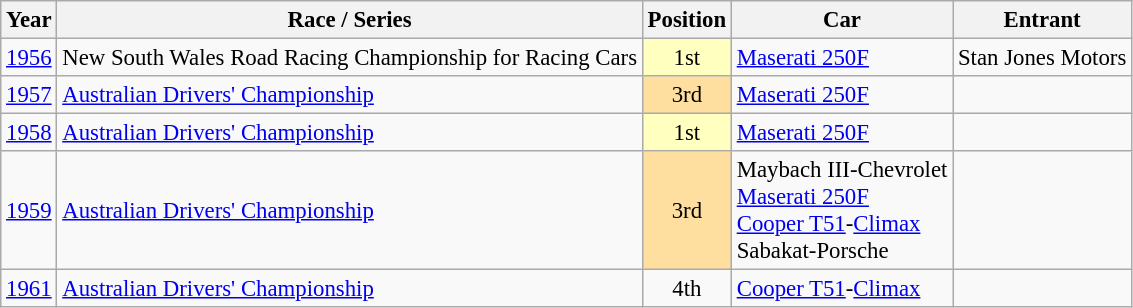<table class="wikitable" style="font-size: 95%;">
<tr>
<th>Year</th>
<th>Race / Series</th>
<th>Position</th>
<th>Car</th>
<th>Entrant</th>
</tr>
<tr>
<td><a href='#'>1956</a></td>
<td>New South Wales Road Racing Championship for Racing Cars</td>
<td align="center" style="background:#ffffbf;">1st</td>
<td><a href='#'>Maserati 250F</a></td>
<td>Stan Jones Motors</td>
</tr>
<tr>
<td><a href='#'>1957</a></td>
<td><a href='#'>Australian Drivers' Championship</a></td>
<td align="center" style="background:#ffdf9f;">3rd</td>
<td><a href='#'>Maserati 250F</a></td>
<td></td>
</tr>
<tr>
<td><a href='#'>1958</a></td>
<td><a href='#'>Australian Drivers' Championship</a></td>
<td align="center" style="background:#ffffbf;">1st</td>
<td><a href='#'>Maserati 250F</a></td>
<td></td>
</tr>
<tr>
<td><a href='#'>1959</a></td>
<td><a href='#'>Australian Drivers' Championship</a></td>
<td align="center" style="background:#ffdf9f;">3rd</td>
<td>Maybach III-Chevrolet<br> <a href='#'>Maserati 250F</a><br> <a href='#'>Cooper T51</a>-<a href='#'>Climax</a><br> Sabakat-Porsche</td>
<td></td>
</tr>
<tr>
<td><a href='#'>1961</a></td>
<td><a href='#'>Australian Drivers' Championship</a></td>
<td align="center">4th</td>
<td><a href='#'>Cooper T51</a>-<a href='#'>Climax</a></td>
<td></td>
</tr>
</table>
